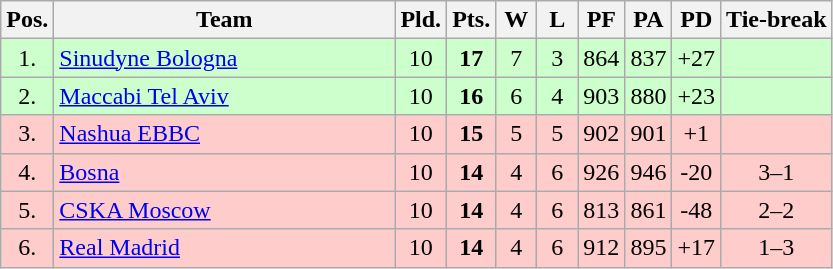<table class="wikitable" style="text-align:center">
<tr>
<th width=15>Pos.</th>
<th width=220>Team</th>
<th width=20>Pld.</th>
<th width=20>Pts.</th>
<th width=20>W</th>
<th width=20>L</th>
<th width=20>PF</th>
<th width=20>PA</th>
<th width=20>PD</th>
<th>Tie-break</th>
</tr>
<tr style="background: #ccffcc;">
<td>1.</td>
<td align=left> <a href='#'>Sinudyne Bologna</a></td>
<td>10</td>
<td><strong>17</strong></td>
<td>7</td>
<td>3</td>
<td>864</td>
<td>837</td>
<td>+27</td>
<td></td>
</tr>
<tr style="background: #ccffcc;">
<td>2.</td>
<td align=left> <a href='#'>Maccabi Tel Aviv</a></td>
<td>10</td>
<td><strong>16</strong></td>
<td>6</td>
<td>4</td>
<td>903</td>
<td>880</td>
<td>+23</td>
<td></td>
</tr>
<tr style="background: #ffcccc;">
<td>3.</td>
<td align=left> <a href='#'>Nashua EBBC</a></td>
<td>10</td>
<td><strong>15</strong></td>
<td>5</td>
<td>5</td>
<td>902</td>
<td>901</td>
<td>+1</td>
<td></td>
</tr>
<tr style="background: #ffcccc;">
<td>4.</td>
<td align=left> <a href='#'>Bosna</a></td>
<td>10</td>
<td><strong>14</strong></td>
<td>4</td>
<td>6</td>
<td>926</td>
<td>946</td>
<td>-20</td>
<td>3–1</td>
</tr>
<tr style="background: #ffcccc;">
<td>5.</td>
<td align=left> <a href='#'>CSKA Moscow</a></td>
<td>10</td>
<td><strong>14</strong></td>
<td>4</td>
<td>6</td>
<td>813</td>
<td>861</td>
<td>-48</td>
<td>2–2</td>
</tr>
<tr style="background: #ffcccc;">
<td>6.</td>
<td align=left> <a href='#'>Real Madrid</a></td>
<td>10</td>
<td><strong>14</strong></td>
<td>4</td>
<td>6</td>
<td>912</td>
<td>895</td>
<td>+17</td>
<td>1–3</td>
</tr>
</table>
